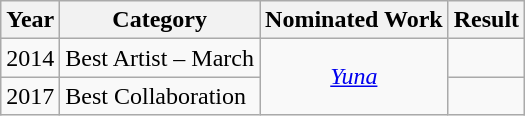<table class="wikitable">
<tr>
<th>Year</th>
<th>Category</th>
<th>Nominated Work</th>
<th>Result</th>
</tr>
<tr>
<td>2014</td>
<td>Best Artist – March</td>
<td rowspan="2" style="text-align: center;"><em><a href='#'>Yuna</a></em></td>
<td></td>
</tr>
<tr>
<td>2017</td>
<td>Best Collaboration</td>
<td></td>
</tr>
</table>
